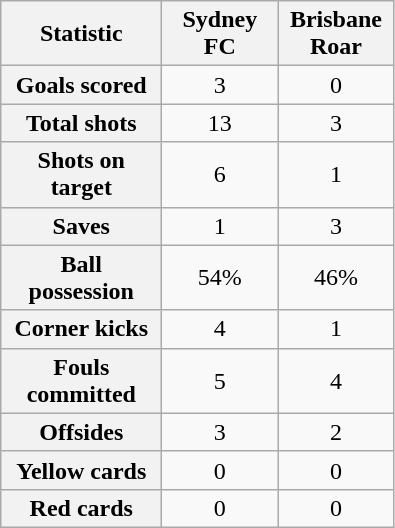<table class="wikitable plainrowheaders" style="text-align:center">
<tr>
<th scope="col" style="width:100px">Statistic</th>
<th scope="col" style="width:70px">Sydney FC</th>
<th scope="col" style="width:70px">Brisbane Roar</th>
</tr>
<tr>
<th scope=row>Goals scored</th>
<td>3</td>
<td>0</td>
</tr>
<tr>
<th scope=row>Total shots</th>
<td>13</td>
<td>3</td>
</tr>
<tr>
<th scope=row>Shots on target</th>
<td>6</td>
<td>1</td>
</tr>
<tr>
<th scope=row>Saves</th>
<td>1</td>
<td>3</td>
</tr>
<tr>
<th scope=row>Ball possession</th>
<td>54%</td>
<td>46%</td>
</tr>
<tr>
<th scope=row>Corner kicks</th>
<td>4</td>
<td>1</td>
</tr>
<tr>
<th scope=row>Fouls committed</th>
<td>5</td>
<td>4</td>
</tr>
<tr>
<th scope=row>Offsides</th>
<td>3</td>
<td>2</td>
</tr>
<tr>
<th scope=row>Yellow cards</th>
<td>0</td>
<td>0</td>
</tr>
<tr>
<th scope=row>Red cards</th>
<td>0</td>
<td>0</td>
</tr>
</table>
